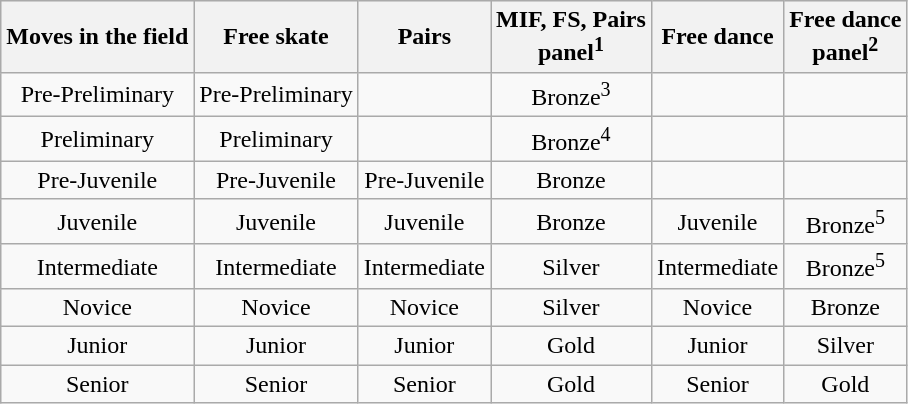<table class="wikitable" style="text-align: center;">
<tr style="background:#EFEFEF">
<th>Moves in the field</th>
<th>Free skate</th>
<th>Pairs</th>
<th>MIF, FS, Pairs<br>panel<sup>1</sup></th>
<th>Free dance</th>
<th>Free dance<br>panel<sup>2</sup></th>
</tr>
<tr>
<td>Pre-Preliminary</td>
<td>Pre-Preliminary</td>
<td></td>
<td>Bronze<sup>3</sup></td>
<td></td>
<td></td>
</tr>
<tr>
<td>Preliminary</td>
<td>Preliminary</td>
<td></td>
<td>Bronze<sup>4</sup></td>
<td></td>
<td></td>
</tr>
<tr>
<td>Pre-Juvenile</td>
<td>Pre-Juvenile</td>
<td>Pre-Juvenile</td>
<td>Bronze</td>
<td></td>
<td></td>
</tr>
<tr>
<td>Juvenile</td>
<td>Juvenile</td>
<td>Juvenile</td>
<td>Bronze</td>
<td>Juvenile</td>
<td>Bronze<sup>5</sup></td>
</tr>
<tr>
<td>Intermediate</td>
<td>Intermediate</td>
<td>Intermediate</td>
<td>Silver</td>
<td>Intermediate</td>
<td>Bronze<sup>5</sup></td>
</tr>
<tr>
<td>Novice</td>
<td>Novice</td>
<td>Novice</td>
<td>Silver</td>
<td>Novice</td>
<td>Bronze</td>
</tr>
<tr>
<td>Junior</td>
<td>Junior</td>
<td>Junior</td>
<td>Gold</td>
<td>Junior</td>
<td>Silver</td>
</tr>
<tr>
<td>Senior</td>
<td>Senior</td>
<td>Senior</td>
<td>Gold</td>
<td>Senior</td>
<td>Gold</td>
</tr>
</table>
